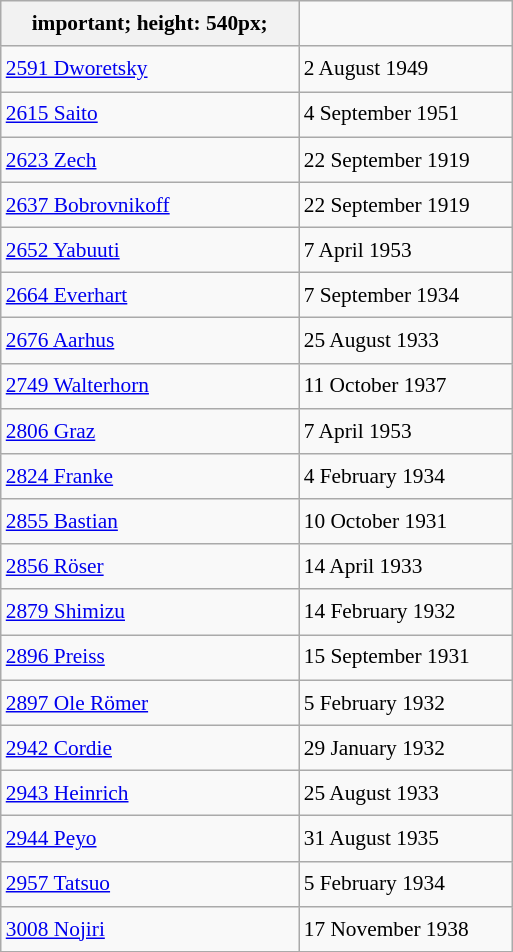<table class="wikitable" style="font-size: 89%; float: left; width: 24em; margin-right: 1em; line-height: 1.65em">
<tr>
<th>important; height: 540px;</th>
</tr>
<tr>
<td><a href='#'>2591 Dworetsky</a></td>
<td>2 August 1949</td>
</tr>
<tr>
<td><a href='#'>2615 Saito</a></td>
<td>4 September 1951</td>
</tr>
<tr>
<td><a href='#'>2623 Zech</a></td>
<td>22 September 1919</td>
</tr>
<tr>
<td><a href='#'>2637 Bobrovnikoff</a></td>
<td>22 September 1919</td>
</tr>
<tr>
<td><a href='#'>2652 Yabuuti</a></td>
<td>7 April 1953</td>
</tr>
<tr>
<td><a href='#'>2664 Everhart</a></td>
<td>7 September 1934</td>
</tr>
<tr>
<td><a href='#'>2676 Aarhus</a></td>
<td>25 August 1933</td>
</tr>
<tr>
<td><a href='#'>2749 Walterhorn</a></td>
<td>11 October 1937</td>
</tr>
<tr>
<td><a href='#'>2806 Graz</a></td>
<td>7 April 1953</td>
</tr>
<tr>
<td><a href='#'>2824 Franke</a></td>
<td>4 February 1934</td>
</tr>
<tr>
<td><a href='#'>2855 Bastian</a></td>
<td>10 October 1931</td>
</tr>
<tr>
<td><a href='#'>2856 Röser</a></td>
<td>14 April 1933</td>
</tr>
<tr>
<td><a href='#'>2879 Shimizu</a></td>
<td>14 February 1932</td>
</tr>
<tr>
<td><a href='#'>2896 Preiss</a></td>
<td>15 September 1931</td>
</tr>
<tr>
<td><a href='#'>2897 Ole Römer</a></td>
<td>5 February 1932</td>
</tr>
<tr>
<td><a href='#'>2942 Cordie</a></td>
<td>29 January 1932</td>
</tr>
<tr>
<td><a href='#'>2943 Heinrich</a></td>
<td>25 August 1933</td>
</tr>
<tr>
<td><a href='#'>2944 Peyo</a></td>
<td>31 August 1935</td>
</tr>
<tr>
<td><a href='#'>2957 Tatsuo</a></td>
<td>5 February 1934</td>
</tr>
<tr>
<td><a href='#'>3008 Nojiri</a></td>
<td>17 November 1938</td>
</tr>
</table>
